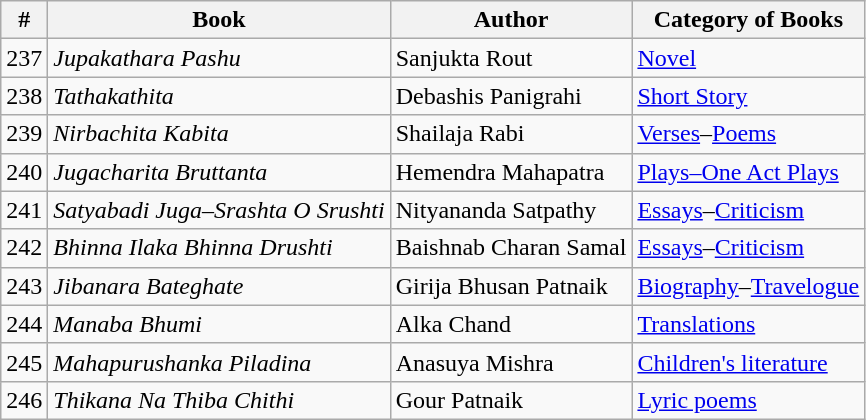<table class="wikitable">
<tr>
<th>#</th>
<th>Book</th>
<th>Author</th>
<th>Category of Books</th>
</tr>
<tr>
<td>237</td>
<td><em>Jupakathara Pashu</em></td>
<td>Sanjukta Rout</td>
<td><a href='#'>Novel</a></td>
</tr>
<tr>
<td>238</td>
<td><em>Tathakathita</em></td>
<td>Debashis Panigrahi</td>
<td><a href='#'>Short Story</a></td>
</tr>
<tr>
<td>239</td>
<td><em>Nirbachita Kabita</em></td>
<td>Shailaja Rabi</td>
<td><a href='#'>Verses</a>–<a href='#'>Poems</a></td>
</tr>
<tr>
<td>240</td>
<td><em>Jugacharita Bruttanta</em></td>
<td>Hemendra Mahapatra</td>
<td><a href='#'>Plays–One Act Plays</a></td>
</tr>
<tr>
<td>241</td>
<td><em>Satyabadi Juga–Srashta O Srushti</em></td>
<td>Nityananda Satpathy</td>
<td><a href='#'>Essays</a>–<a href='#'>Criticism</a></td>
</tr>
<tr>
<td>242</td>
<td><em>Bhinna Ilaka Bhinna Drushti</em></td>
<td>Baishnab Charan Samal</td>
<td><a href='#'>Essays</a>–<a href='#'>Criticism</a></td>
</tr>
<tr>
<td>243</td>
<td><em>Jibanara Bateghate</em></td>
<td>Girija Bhusan Patnaik</td>
<td><a href='#'>Biography</a>–<a href='#'>Travelogue</a></td>
</tr>
<tr>
<td>244</td>
<td><em>Manaba Bhumi</em></td>
<td>Alka Chand</td>
<td><a href='#'>Translations</a></td>
</tr>
<tr>
<td>245</td>
<td><em>Mahapurushanka Piladina</em></td>
<td>Anasuya Mishra</td>
<td><a href='#'>Children's literature</a></td>
</tr>
<tr>
<td>246</td>
<td><em>Thikana Na Thiba Chithi</em></td>
<td>Gour Patnaik</td>
<td><a href='#'>Lyric poems</a></td>
</tr>
</table>
